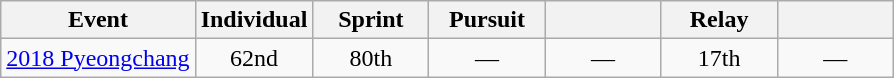<table class="wikitable" style="text-align: center;">
<tr ">
<th>Event</th>
<th style="width:70px;">Individual</th>
<th style="width:70px;">Sprint</th>
<th style="width:70px;">Pursuit</th>
<th style="width:70px;"></th>
<th style="width:70px;">Relay</th>
<th style="width:70px;"></th>
</tr>
<tr>
<td align=left> <a href='#'>2018 Pyeongchang</a></td>
<td>62nd</td>
<td>80th</td>
<td>—</td>
<td>—</td>
<td>17th</td>
<td>—</td>
</tr>
</table>
